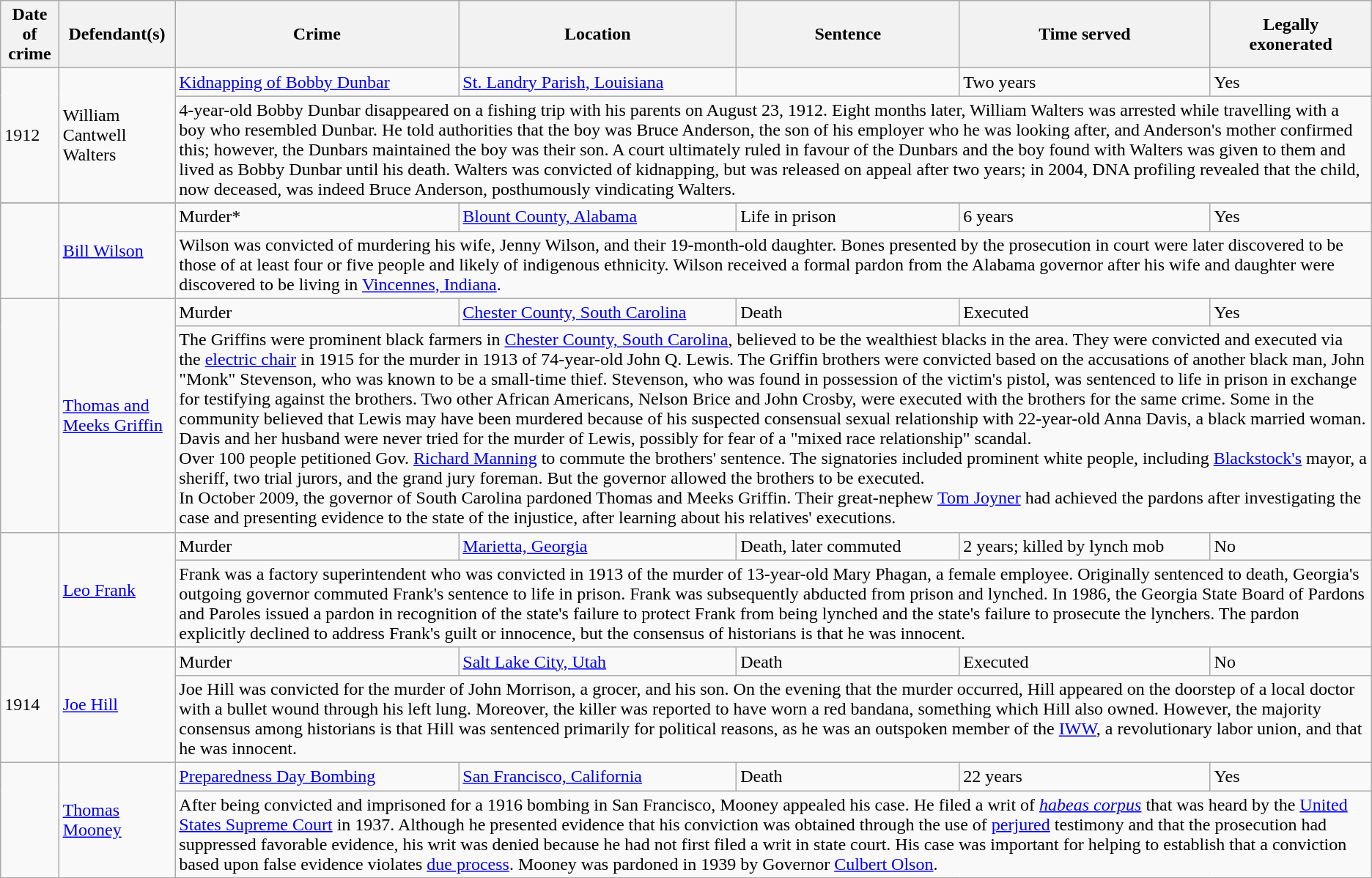<table class="wikitable sortable">
<tr>
<th>Date of crime</th>
<th>Defendant(s)</th>
<th>Crime</th>
<th>Location</th>
<th>Sentence</th>
<th>Time served</th>
<th>Legally<br>exonerated</th>
</tr>
<tr>
<td rowspan="2">1912</td>
<td rowspan="2">William Cantwell Walters</td>
<td><a href='#'>Kidnapping of Bobby Dunbar</a></td>
<td><a href='#'>St. Landry Parish, Louisiana</a></td>
<td></td>
<td>Two years</td>
<td>Yes</td>
</tr>
<tr>
<td colspan=5>4-year-old Bobby Dunbar disappeared on a fishing trip with his parents on August 23, 1912. Eight months later, William Walters was arrested while travelling with a boy who resembled Dunbar. He told authorities that the boy was Bruce Anderson, the son of his employer who he was looking after, and Anderson's mother confirmed this; however, the Dunbars maintained the boy was their son. A court ultimately ruled in favour of the Dunbars and the boy found with Walters was given to them and lived as Bobby Dunbar until his death. Walters was convicted of kidnapping, but was released on appeal after two years; in 2004, DNA profiling revealed that the child, now deceased, was indeed Bruce Anderson, posthumously vindicating Walters.</td>
</tr>
<tr ->
</tr>
<tr ->
<td rowspan="2"></td>
<td rowspan="2"><a href='#'>Bill Wilson</a></td>
<td>Murder*</td>
<td><a href='#'>Blount County, Alabama</a></td>
<td>Life in prison</td>
<td>6 years</td>
<td>Yes</td>
</tr>
<tr>
<td colspan=5>Wilson was convicted of murdering his wife, Jenny Wilson, and their 19-month-old daughter. Bones presented by the prosecution in court were later discovered to be those of at least four or five people and likely of indigenous ethnicity. Wilson received a formal pardon from the Alabama governor after his wife and daughter were discovered to be living in <a href='#'>Vincennes, Indiana</a>.</td>
</tr>
<tr ->
<td rowspan="2"></td>
<td rowspan="2"><a href='#'>Thomas and Meeks Griffin</a></td>
<td>Murder</td>
<td><a href='#'>Chester County, South Carolina</a></td>
<td>Death</td>
<td>Executed</td>
<td>Yes</td>
</tr>
<tr>
<td colspan=5>The Griffins were prominent black farmers in <a href='#'>Chester County, South Carolina</a>, believed to be the wealthiest blacks in the area. They were convicted and executed via the <a href='#'>electric chair</a> in 1915 for the murder in 1913 of 74-year-old John Q. Lewis. The Griffin brothers were convicted based on the accusations of another black man, John "Monk" Stevenson, who was known to be a small-time thief. Stevenson, who was found in possession of the victim's pistol, was sentenced to life in prison in exchange for testifying against the brothers. Two other African Americans, Nelson Brice and John Crosby, were executed with the brothers for the same crime. Some in the community believed that Lewis may have been murdered because of his suspected consensual sexual relationship with 22-year-old Anna Davis, a black married woman. Davis and her husband were never tried for the murder of Lewis, possibly for fear of a "mixed race relationship" scandal.<br>Over 100 people petitioned Gov. <a href='#'>Richard Manning</a> to commute the brothers' sentence. The signatories included prominent white people, including <a href='#'>Blackstock's</a> mayor, a sheriff, two trial jurors, and the grand jury foreman. But the governor allowed the brothers to be executed.<br>In October 2009, the governor of South Carolina pardoned Thomas and Meeks Griffin. Their great-nephew <a href='#'>Tom Joyner</a> had achieved the pardons after investigating the case and presenting evidence to the state of the injustice, after learning about his relatives' executions.</td>
</tr>
<tr ->
<td rowspan="2"></td>
<td rowspan="2"><a href='#'>Leo Frank</a></td>
<td>Murder</td>
<td><a href='#'>Marietta, Georgia</a></td>
<td>Death, later commuted</td>
<td>2 years; killed by lynch mob</td>
<td>No</td>
</tr>
<tr>
<td colspan=5>Frank was a factory superintendent who was convicted in 1913 of the murder of 13-year-old Mary Phagan, a female employee. Originally sentenced to death, Georgia's outgoing governor commuted Frank's sentence to life in prison. Frank was subsequently abducted from prison and lynched. In 1986, the Georgia State Board of Pardons and Paroles issued a pardon in recognition of the state's failure to protect Frank from being lynched and the state's failure to prosecute the lynchers. The pardon explicitly declined to address Frank's guilt or innocence, but the consensus of historians is that he was innocent.</td>
</tr>
<tr>
<td rowspan="2">1914</td>
<td rowspan="2"><a href='#'>Joe Hill</a></td>
<td>Murder</td>
<td><a href='#'>Salt Lake City, Utah</a></td>
<td>Death</td>
<td>Executed</td>
<td>No</td>
</tr>
<tr>
<td colspan="5">Joe Hill was convicted for the murder of John Morrison, a grocer, and his son. On the evening that the murder occurred, Hill appeared on the doorstep of a local doctor with a bullet wound through his left lung. Moreover, the killer was reported to have worn a red bandana, something which Hill also owned. However, the majority consensus among historians is that Hill was sentenced primarily for political reasons, as he was an outspoken member of the <a href='#'>IWW</a>, a revolutionary labor union, and that he was innocent.</td>
</tr>
<tr>
<td rowspan="2"></td>
<td rowspan="2"><a href='#'>Thomas Mooney</a></td>
<td><a href='#'>Preparedness Day Bombing</a></td>
<td><a href='#'>San Francisco, California</a></td>
<td>Death</td>
<td>22 years</td>
<td>Yes</td>
</tr>
<tr>
<td colspan=5>After being convicted and imprisoned for a 1916 bombing in San Francisco, Mooney appealed his case. He filed a writ of <em><a href='#'>habeas corpus</a></em> that was heard by the <a href='#'>United States Supreme Court</a> in 1937. Although he presented evidence that his conviction was obtained through the use of <a href='#'>perjured</a> testimony and that the prosecution had suppressed favorable evidence, his writ was denied because he had not first filed a writ in state court. His case was important for helping to establish that a conviction based upon false evidence violates <a href='#'>due process</a>. Mooney was pardoned in 1939 by Governor <a href='#'>Culbert Olson</a>.</td>
</tr>
</table>
